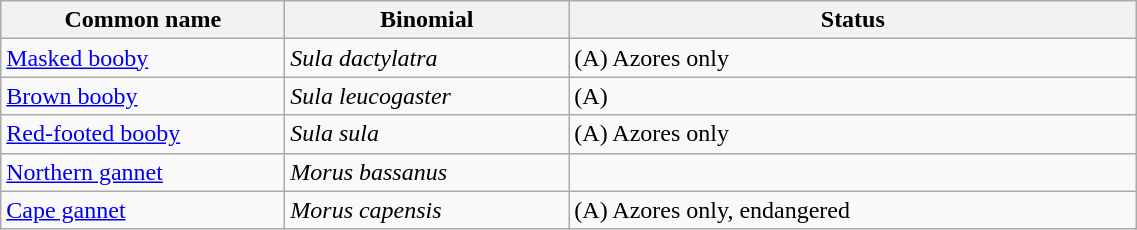<table width=60% class="wikitable">
<tr>
<th width=15%>Common name</th>
<th width=15%>Binomial</th>
<th width=30%>Status</th>
</tr>
<tr>
<td><a href='#'>Masked booby</a></td>
<td><em>Sula dactylatra</em></td>
<td>(A) Azores only</td>
</tr>
<tr>
<td><a href='#'>Brown booby</a></td>
<td><em>Sula leucogaster</em></td>
<td>(A)</td>
</tr>
<tr>
<td><a href='#'>Red-footed booby</a></td>
<td><em>Sula sula</em></td>
<td>(A) Azores only</td>
</tr>
<tr>
<td><a href='#'>Northern gannet</a></td>
<td><em>Morus bassanus</em></td>
<td></td>
</tr>
<tr>
<td><a href='#'>Cape gannet</a></td>
<td><em>Morus capensis</em></td>
<td>(A) Azores only, endangered</td>
</tr>
</table>
